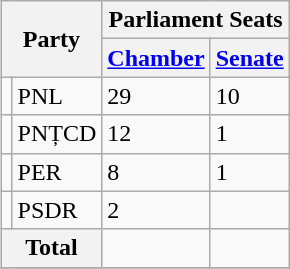<table class=wikitable style="float:right; margin-left: 10px;">
<tr>
<th rowspan="2" colspan=2>Party</th>
<th colspan="2">Parliament Seats</th>
</tr>
<tr>
<th><a href='#'>Chamber</a></th>
<th><a href='#'>Senate</a></th>
</tr>
<tr>
<td></td>
<td style="text-align: left;">PNL</td>
<td>29</td>
<td>10</td>
</tr>
<tr>
<td></td>
<td style="text-align: left;">PNȚCD</td>
<td>12</td>
<td>1</td>
</tr>
<tr>
<td></td>
<td style="text-align: left;">PER</td>
<td>8</td>
<td>1</td>
</tr>
<tr>
<td></td>
<td style="text-align: left;">PSDR</td>
<td>2</td>
<td></td>
</tr>
<tr>
<th colspan=2>Total</th>
<td></td>
<td></td>
</tr>
<tr>
</tr>
</table>
